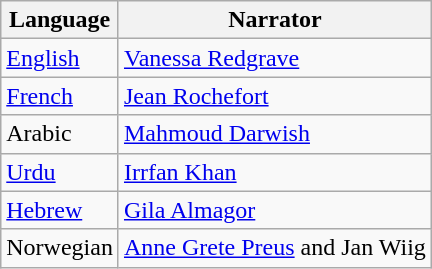<table class="wikitable" border="1">
<tr>
<th>Language</th>
<th>Narrator</th>
</tr>
<tr>
<td><a href='#'>English</a></td>
<td><a href='#'>Vanessa Redgrave</a></td>
</tr>
<tr>
<td><a href='#'>French</a></td>
<td><a href='#'>Jean Rochefort</a></td>
</tr>
<tr>
<td>Arabic</td>
<td><a href='#'>Mahmoud Darwish</a></td>
</tr>
<tr>
<td><a href='#'>Urdu</a></td>
<td><a href='#'>Irrfan Khan</a></td>
</tr>
<tr>
<td><a href='#'>Hebrew</a></td>
<td><a href='#'>Gila Almagor</a></td>
</tr>
<tr>
<td>Norwegian</td>
<td><a href='#'>Anne Grete Preus</a> and Jan Wiig</td>
</tr>
</table>
